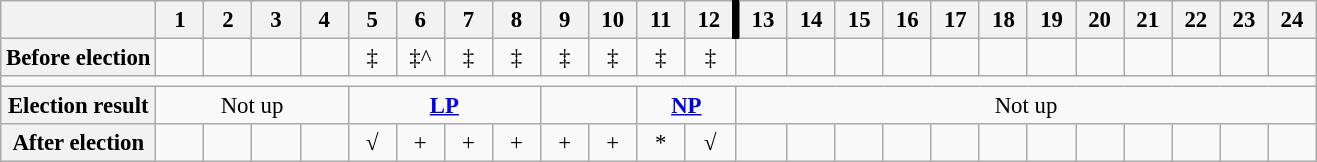<table class="wikitable" style="text-align:center; font-size:95%">
<tr>
<th></th>
<th width=25px>1</th>
<th width=25px>2</th>
<th width=25px>3</th>
<th width=25px>4</th>
<th width=25px>5</th>
<th width=25px>6</th>
<th width=25px>7</th>
<th width=25px>8</th>
<th width=25px>9</th>
<th width=25px>10</th>
<th width=25px>11</th>
<th width=25px>12</th>
<th width=25px style="border-left:5px solid black;">13</th>
<th width=25px>14</th>
<th width=25px>15</th>
<th width=25px>16</th>
<th width=25px>17</th>
<th width=25px>18</th>
<th width=25px>19</th>
<th width=25px>20</th>
<th width=25px>21</th>
<th width=25px>22</th>
<th width=25px>23</th>
<th width=25px>24</th>
</tr>
<tr>
<th>Before election</th>
<td bgcolor=></td>
<td bgcolor=></td>
<td bgcolor=></td>
<td bgcolor=></td>
<td bgcolor=>‡</td>
<td>‡^</td>
<td bgcolor=>‡</td>
<td bgcolor=>‡</td>
<td bgcolor=>‡</td>
<td bgcolor=>‡</td>
<td bgcolor=>‡</td>
<td bgcolor=>‡</td>
<td bgcolor=></td>
<td bgcolor=></td>
<td bgcolor=></td>
<td bgcolor=></td>
<td bgcolor=></td>
<td bgcolor=></td>
<td bgcolor=></td>
<td bgcolor=></td>
<td bgcolor=></td>
<td bgcolor=></td>
<td bgcolor=></td>
<td bgcolor=></td>
</tr>
<tr>
<td colspan=25></td>
</tr>
<tr>
<th>Election result</th>
<td colspan=4>Not up</td>
<td colspan=4 bgcolor=><strong><a href='#'>LP</a></strong></td>
<td colspan=2 bgcolor=><strong><a href='#'></a></strong></td>
<td colspan=2 bgcolor=><strong><a href='#'>NP</a></strong></td>
<td colspan=12>Not up</td>
</tr>
<tr>
<th>After election</th>
<td bgcolor=></td>
<td bgcolor=></td>
<td bgcolor=></td>
<td bgcolor=></td>
<td bgcolor=>√</td>
<td bgcolor=>+</td>
<td bgcolor=>+</td>
<td bgcolor=>+</td>
<td bgcolor=>+</td>
<td bgcolor=>+</td>
<td bgcolor=>*</td>
<td bgcolor=>√</td>
<td bgcolor=></td>
<td bgcolor=></td>
<td bgcolor=></td>
<td bgcolor=></td>
<td bgcolor=></td>
<td bgcolor=></td>
<td bgcolor=></td>
<td bgcolor=></td>
<td bgcolor=></td>
<td bgcolor=></td>
<td bgcolor=></td>
<td bgcolor=></td>
</tr>
</table>
